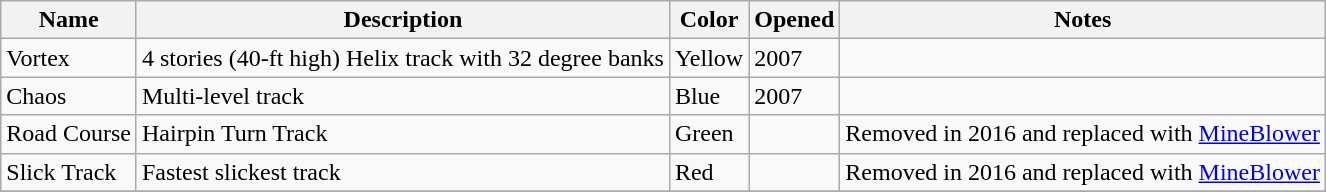<table class="wikitable sortable">
<tr>
<th>Name</th>
<th>Description</th>
<th>Color</th>
<th>Opened</th>
<th>Notes</th>
</tr>
<tr>
<td>Vortex</td>
<td>4 stories (40-ft high) Helix track with 32 degree banks</td>
<td>Yellow</td>
<td>2007</td>
<td></td>
</tr>
<tr>
<td>Chaos</td>
<td>Multi-level track</td>
<td>Blue</td>
<td>2007</td>
<td></td>
</tr>
<tr>
<td>Road Course</td>
<td>Hairpin Turn Track</td>
<td>Green</td>
<td></td>
<td>Removed in 2016 and replaced with <a href='#'>MineBlower</a></td>
</tr>
<tr>
<td>Slick Track</td>
<td>Fastest slickest track</td>
<td>Red</td>
<td></td>
<td>Removed in 2016 and replaced with <a href='#'>MineBlower</a></td>
</tr>
<tr>
</tr>
</table>
